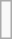<table class="wikitable mw-collapsible mw-collapsed">
<tr>
<td><br>






</td>
</tr>
</table>
